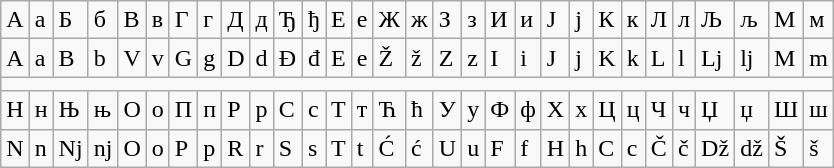<table class="wikitable">
<tr>
<td>А</td>
<td>а</td>
<td>Б</td>
<td>б</td>
<td>В</td>
<td>в</td>
<td>Г</td>
<td>г</td>
<td>Д</td>
<td>д</td>
<td>Ђ</td>
<td>ђ</td>
<td>Е</td>
<td>е</td>
<td>Ж</td>
<td>ж</td>
<td>З</td>
<td>з</td>
<td>И</td>
<td>и</td>
<td>Ј</td>
<td>ј</td>
<td>К</td>
<td>к</td>
<td>Л</td>
<td>л</td>
<td>Љ</td>
<td>љ</td>
<td>М</td>
<td>м</td>
</tr>
<tr>
<td>A</td>
<td>a</td>
<td>B</td>
<td>b</td>
<td>V</td>
<td>v</td>
<td>G</td>
<td>g</td>
<td>D</td>
<td>d</td>
<td>Đ</td>
<td>đ</td>
<td>E</td>
<td>e</td>
<td>Ž</td>
<td>ž</td>
<td>Z</td>
<td>z</td>
<td>I</td>
<td>i</td>
<td>J</td>
<td>j</td>
<td>K</td>
<td>k</td>
<td>L</td>
<td>l</td>
<td>Lj</td>
<td>lj</td>
<td>M</td>
<td>m</td>
</tr>
<tr>
<td colspan="30" style="height: 2px;"></td>
</tr>
<tr>
<td>Н</td>
<td>н</td>
<td>Њ</td>
<td>њ</td>
<td>О</td>
<td>о</td>
<td>П</td>
<td>п</td>
<td>Р</td>
<td>р</td>
<td>С</td>
<td>с</td>
<td>Т</td>
<td>т</td>
<td>Ћ</td>
<td>ћ</td>
<td>У</td>
<td>у</td>
<td>Ф</td>
<td>ф</td>
<td>Х</td>
<td>х</td>
<td>Ц</td>
<td>ц</td>
<td>Ч</td>
<td>ч</td>
<td>Џ</td>
<td>џ</td>
<td>Ш</td>
<td>ш</td>
</tr>
<tr>
<td>N</td>
<td>n</td>
<td>Nj</td>
<td>nj</td>
<td>O</td>
<td>o</td>
<td>P</td>
<td>p</td>
<td>R</td>
<td>r</td>
<td>S</td>
<td>s</td>
<td>T</td>
<td>t</td>
<td>Ć</td>
<td>ć</td>
<td>U</td>
<td>u</td>
<td>F</td>
<td>f</td>
<td>H</td>
<td>h</td>
<td>C</td>
<td>c</td>
<td>Č</td>
<td>č</td>
<td>Dž</td>
<td>dž</td>
<td>Š</td>
<td>š</td>
</tr>
</table>
